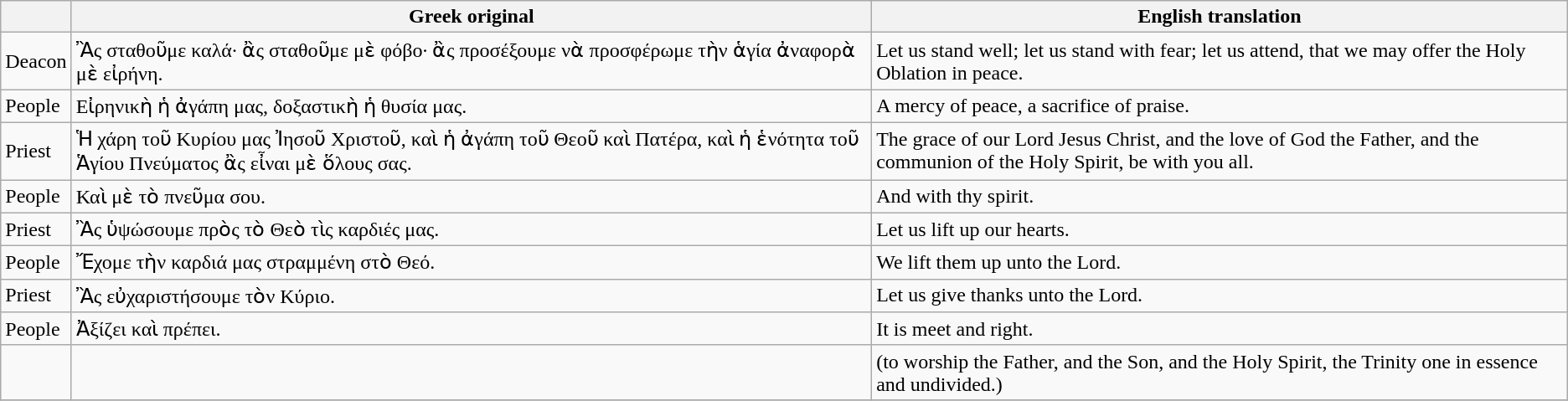<table class="wikitable">
<tr Valign=top>
<th></th>
<th>Greek original</th>
<th>English translation</th>
</tr>
<tr>
<td>Deacon</td>
<td>Ἂς σταθοῦμε καλά· ἂς σταθοῦμε μὲ φόβο· ἂς προσέξουμε νὰ προσφέρωμε τὴν ἁγία ἀναφορὰ μὲ εἰρήνη.</td>
<td>Let us stand well; let us stand with fear; let us attend, that we may offer the Holy Oblation in peace.</td>
</tr>
<tr>
<td>People</td>
<td>Εἰρηνικὴ ἡ ἀγάπη μας, δοξαστικὴ ἡ θυσία μας.</td>
<td>A mercy of peace, a sacrifice of praise.</td>
</tr>
<tr>
<td>Priest</td>
<td>Ἡ χάρη τοῦ Κυρίου μας Ἰησοῦ Χριστοῦ, καὶ ἡ ἀγάπη τοῦ Θεοῦ καὶ Πατέρα, καὶ ἡ ἑνότητα τοῦ Ἁγίου Πνεύματος ἂς εἶναι μὲ ὅλους σας.</td>
<td>The grace of our Lord Jesus Christ, and the love of God the Father, and the communion of the Holy Spirit, be with you all.</td>
</tr>
<tr>
<td>People</td>
<td>Καὶ μὲ τὸ πνεῦμα σου.</td>
<td>And with thy spirit.</td>
</tr>
<tr>
<td>Priest</td>
<td>Ἂς ὑψώσουμε πρὸς τὸ Θεὸ τὶς καρδιές μας.</td>
<td>Let us lift up our hearts.</td>
</tr>
<tr>
<td>People</td>
<td>Ἔχομε τὴν καρδιά μας στραμμένη στὸ Θεό.</td>
<td>We lift them up unto the Lord.</td>
</tr>
<tr>
<td>Priest</td>
<td>Ἂς εὐχαριστήσουμε τὸν Κύριο.</td>
<td>Let us give thanks unto the Lord.</td>
</tr>
<tr>
<td>People</td>
<td>Ἀξίζει καὶ πρέπει.</td>
<td>It is meet and right.</td>
</tr>
<tr>
<td></td>
<td></td>
<td>(to worship the Father, and the Son, and the Holy Spirit, the Trinity one in essence and undivided.)</td>
</tr>
<tr>
</tr>
</table>
